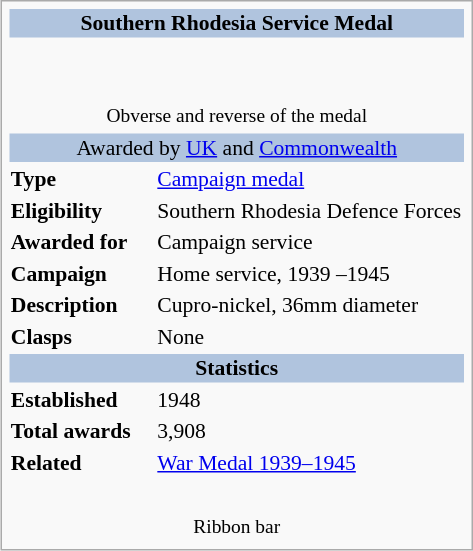<table class="infobox" style="width: 315px; border-spacing: 2px; text-align: left; font-size: 90%;">
<tr>
<th colspan="2" style="background-color: #B0C4DE; text-align: center; vertical-align: middle;">Southern Rhodesia Service Medal</th>
</tr>
<tr>
<td colspan="2" style="text-align: center; font-size: 90%; line-height: 1.5em;"><br><br><div>
Obverse and reverse of the medal</div></td>
</tr>
<tr>
<td colspan="2" style="background-color: #B0C4DE; text-align: center; vertical-align: middle;">Awarded by <a href='#'>UK</a> and <a href='#'>Commonwealth</a></td>
</tr>
<tr>
<td style="padding-right:1em; font-weight:bold">Type</td>
<td><a href='#'>Campaign medal</a></td>
</tr>
<tr>
<td style="padding-right:1em; font-weight:bold">Eligibility</td>
<td>Southern Rhodesia Defence Forces</td>
</tr>
<tr>
<td style="padding-right:1em; font-weight:bold">Awarded for</td>
<td>Campaign service</td>
</tr>
<tr>
<td style="padding-right:1em; font-weight:bold">Campaign</td>
<td>Home service, 1939 –1945</td>
</tr>
<tr>
<td style="padding-right:1em; font-weight:bold">Description</td>
<td>Cupro-nickel, 36mm diameter</td>
</tr>
<tr>
<td style="padding-right:1em; font-weight:bold">Clasps</td>
<td>None</td>
</tr>
<tr>
<th colspan="2" style="background-color: #B0C4DE; text-align: center; vertical-align: middle;">Statistics</th>
</tr>
<tr>
<td style="padding-right:1em; font-weight:bold">Established</td>
<td>1948</td>
</tr>
<tr>
<td style="padding-right:1em; font-weight:bold">Total awards</td>
<td>3,908</td>
</tr>
<tr>
<td style="padding-right:1em; font-weight:bold">Related</td>
<td><a href='#'>War Medal 1939–1945</a></td>
</tr>
<tr>
<td colspan="2" style="text-align: center; font-size: 90%; line-height: 1.5em;"><div><br><div></div>Ribbon bar</div></td>
</tr>
</table>
